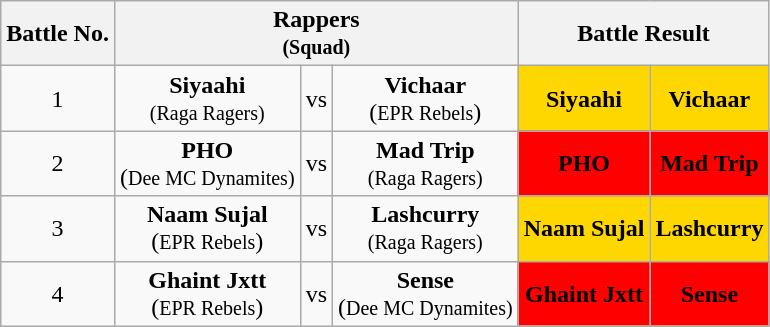<table class="wikitable" style="text-align:center">
<tr>
<th>Battle No.</th>
<th colspan="3">Rappers<br><small>(Squad)</small></th>
<th colspan="2">Battle Result</th>
</tr>
<tr>
<td>1</td>
<td><strong>Siyaahi</strong><br><small>(Raga Ragers)</small></td>
<td>vs</td>
<td><strong>Vichaar</strong><br>(<small>EPR Rebels</small>)</td>
<td style="background-color:gold"><strong>Siyaahi</strong></td>
<td style="background-color:gold"><strong>Vichaar</strong></td>
</tr>
<tr>
<td>2</td>
<td><strong>PHO<br></strong>(<small>Dee MC Dynamites)</small></td>
<td>vs</td>
<td><strong>Mad Trip</strong><br><small>(Raga Ragers)</small></td>
<td style="background-color:red"><strong>PHO</strong></td>
<td style="background-color:red"><strong>Mad Trip</strong></td>
</tr>
<tr>
<td>3</td>
<td><strong>Naam Sujal</strong><br>(<small>EPR Rebels</small>)</td>
<td>vs</td>
<td><strong>Lashcurry</strong><br><small>(Raga Ragers)</small></td>
<td style="background-color:gold"><strong>Naam Sujal</strong></td>
<td style="background-color:gold"><strong>Lashcurry</strong></td>
</tr>
<tr>
<td>4</td>
<td><strong>Ghaint Jxtt</strong><br>(<small>EPR Rebels</small>)</td>
<td>vs</td>
<td><strong>Sense</strong><br>(<small>Dee MC Dynamites)</small></td>
<td style="background-color:red"><strong>Ghaint Jxtt</strong></td>
<td style="background-color:red"><strong>Sense</strong></td>
</tr>
</table>
